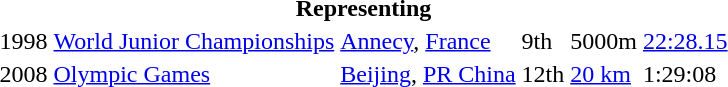<table>
<tr>
<th colspan="6">Representing </th>
</tr>
<tr>
<td>1998</td>
<td><a href='#'>World Junior Championships</a></td>
<td><a href='#'>Annecy</a>, <a href='#'>France</a></td>
<td>9th</td>
<td>5000m</td>
<td><a href='#'>22:28.15</a></td>
</tr>
<tr>
<td>2008</td>
<td><a href='#'>Olympic Games</a></td>
<td><a href='#'>Beijing</a>, <a href='#'>PR China</a></td>
<td>12th</td>
<td><a href='#'>20 km</a></td>
<td>1:29:08</td>
</tr>
</table>
